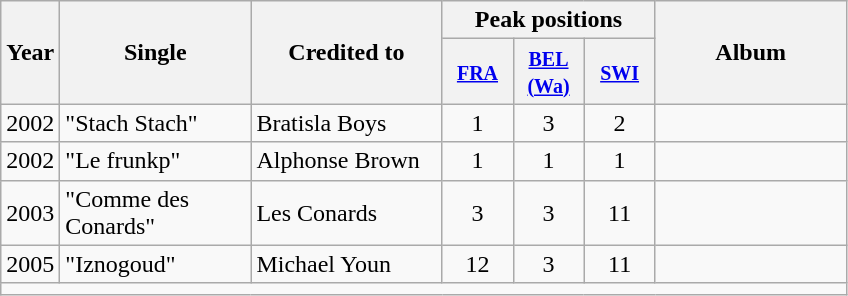<table class="wikitable">
<tr>
<th align="center" rowspan="2" width="10">Year</th>
<th align="center" rowspan="2" width="120">Single</th>
<th align="center" rowspan="2" width="120">Credited to</th>
<th align="center" colspan="3" width="30">Peak positions</th>
<th align="center" rowspan="2" width="120">Album</th>
</tr>
<tr>
<th width="40"><small><a href='#'>FRA</a><br></small></th>
<th width="40"><small><a href='#'>BEL <br>(Wa)</a></small></th>
<th width="40"><small><a href='#'>SWI</a></small></th>
</tr>
<tr>
<td>2002</td>
<td>"Stach Stach"</td>
<td>Bratisla Boys</td>
<td align="center">1</td>
<td align="center">3</td>
<td align="center">2</td>
<td align="center"></td>
</tr>
<tr>
<td>2002</td>
<td>"Le frunkp"</td>
<td>Alphonse Brown</td>
<td align="center">1</td>
<td align="center">1</td>
<td align="center">1</td>
<td align="center"></td>
</tr>
<tr>
<td>2003</td>
<td>"Comme des Conards"</td>
<td>Les Conards</td>
<td align="center">3</td>
<td align="center">3</td>
<td align="center">11</td>
<td align="center"></td>
</tr>
<tr>
<td>2005</td>
<td>"Iznogoud"</td>
<td>Michael Youn</td>
<td align="center">12</td>
<td align="center">3</td>
<td align="center">11</td>
<td align="center"></td>
</tr>
<tr>
<td colspan="7"></td>
</tr>
</table>
